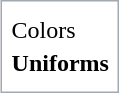<table class="floatright" style="border: 1px solid #a2a9b1; padding:0.2em; margin-left:0.2em;">
<tr>
<td style="text-align:center;" colspan="2"></td>
</tr>
<tr>
<td>Colors</td>
<td>  </td>
</tr>
<tr>
<th colspan=2>Uniforms</th>
</tr>
<tr>
<td></td>
<td></td>
</tr>
</table>
